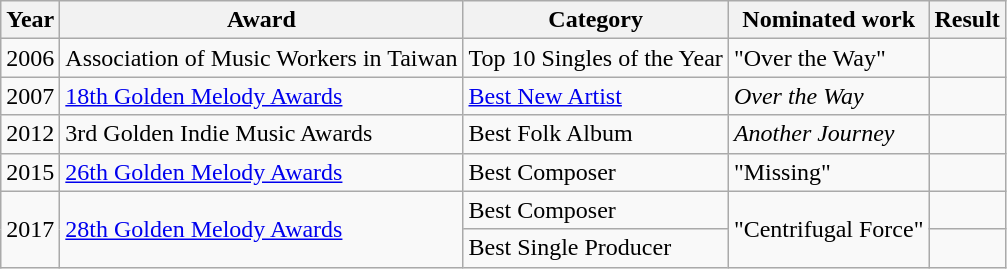<table class="wikitable sortable">
<tr>
<th>Year</th>
<th>Award</th>
<th>Category</th>
<th>Nominated work</th>
<th>Result</th>
</tr>
<tr>
<td>2006</td>
<td>Association of Music Workers in Taiwan</td>
<td>Top 10 Singles of the Year</td>
<td>"Over the Way"</td>
<td></td>
</tr>
<tr>
<td>2007</td>
<td><a href='#'>18th Golden Melody Awards</a></td>
<td><a href='#'>Best New Artist</a></td>
<td><em>Over the Way</em></td>
<td></td>
</tr>
<tr>
<td>2012</td>
<td>3rd Golden Indie Music Awards</td>
<td>Best Folk Album</td>
<td><em>Another Journey</em></td>
<td></td>
</tr>
<tr>
<td>2015</td>
<td><a href='#'>26th Golden Melody Awards</a></td>
<td>Best Composer</td>
<td>"Missing"</td>
<td></td>
</tr>
<tr>
<td rowspan=2>2017</td>
<td rowspan=2><a href='#'>28th Golden Melody Awards</a></td>
<td>Best Composer</td>
<td rowspan=2>"Centrifugal Force"</td>
<td></td>
</tr>
<tr>
<td>Best Single Producer</td>
<td></td>
</tr>
</table>
